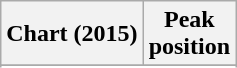<table class="wikitable sortable plainrowheaders" style="text-align:center">
<tr>
<th scope="col">Chart (2015)</th>
<th scope="col">Peak<br>position</th>
</tr>
<tr>
</tr>
<tr>
</tr>
</table>
